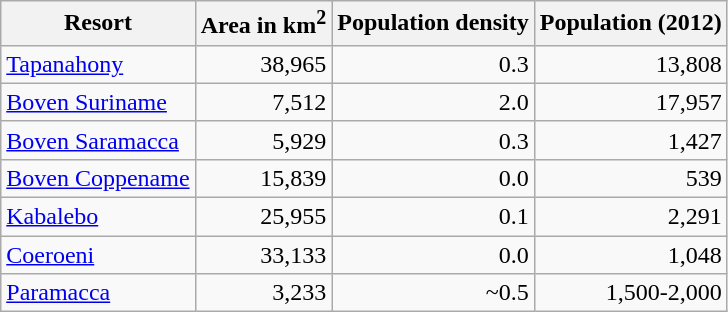<table class="wikitable sortable" style="text-align:right;">
<tr>
<th>Resort</th>
<th>Area in km<sup>2</sup></th>
<th>Population density</th>
<th>Population (2012)</th>
</tr>
<tr>
<td align="left"><a href='#'>Tapanahony</a></td>
<td>38,965</td>
<td>0.3</td>
<td>13,808</td>
</tr>
<tr>
<td align="left"><a href='#'>Boven Suriname</a></td>
<td>7,512</td>
<td>2.0</td>
<td>17,957</td>
</tr>
<tr>
<td align="left"><a href='#'>Boven Saramacca</a></td>
<td>5,929</td>
<td>0.3</td>
<td>1,427</td>
</tr>
<tr>
<td align="left"><a href='#'>Boven Coppename</a></td>
<td>15,839</td>
<td>0.0</td>
<td>539</td>
</tr>
<tr>
<td align="left"><a href='#'>Kabalebo</a></td>
<td>25,955</td>
<td>0.1</td>
<td>2,291</td>
</tr>
<tr>
<td align="left"><a href='#'>Coeroeni</a></td>
<td>33,133</td>
<td>0.0</td>
<td>1,048</td>
</tr>
<tr>
<td align="left"><a href='#'>Paramacca</a></td>
<td>3,233</td>
<td>~0.5</td>
<td>1,500-2,000</td>
</tr>
</table>
